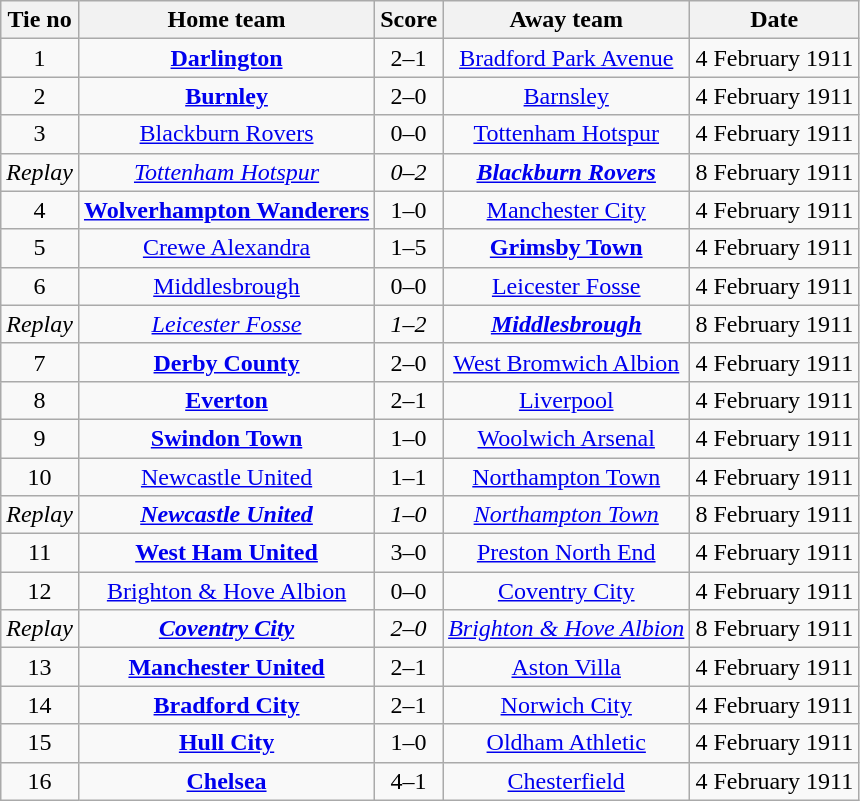<table class="wikitable" style="text-align: center">
<tr>
<th>Tie no</th>
<th>Home team</th>
<th>Score</th>
<th>Away team</th>
<th>Date</th>
</tr>
<tr>
<td>1</td>
<td><strong><a href='#'>Darlington</a></strong></td>
<td>2–1</td>
<td><a href='#'>Bradford Park Avenue</a></td>
<td>4 February 1911</td>
</tr>
<tr>
<td>2</td>
<td><strong><a href='#'>Burnley</a></strong></td>
<td>2–0</td>
<td><a href='#'>Barnsley</a></td>
<td>4 February 1911</td>
</tr>
<tr>
<td>3</td>
<td><a href='#'>Blackburn Rovers</a></td>
<td>0–0</td>
<td><a href='#'>Tottenham Hotspur</a></td>
<td>4 February 1911</td>
</tr>
<tr>
<td><em>Replay</em></td>
<td><em><a href='#'>Tottenham Hotspur</a></em></td>
<td><em>0–2</em></td>
<td><strong><em><a href='#'>Blackburn Rovers</a></em></strong></td>
<td>8 February 1911</td>
</tr>
<tr>
<td>4</td>
<td><strong><a href='#'>Wolverhampton Wanderers</a></strong></td>
<td>1–0</td>
<td><a href='#'>Manchester City</a></td>
<td>4 February 1911</td>
</tr>
<tr>
<td>5</td>
<td><a href='#'>Crewe Alexandra</a></td>
<td>1–5</td>
<td><strong><a href='#'>Grimsby Town</a></strong></td>
<td>4 February 1911</td>
</tr>
<tr>
<td>6</td>
<td><a href='#'>Middlesbrough</a></td>
<td>0–0</td>
<td><a href='#'>Leicester Fosse</a></td>
<td>4 February 1911</td>
</tr>
<tr>
<td><em>Replay</em></td>
<td><em><a href='#'>Leicester Fosse</a></em></td>
<td><em>1–2</em></td>
<td><strong><em><a href='#'>Middlesbrough</a></em></strong></td>
<td>8 February 1911</td>
</tr>
<tr>
<td>7</td>
<td><strong><a href='#'>Derby County</a></strong></td>
<td>2–0</td>
<td><a href='#'>West Bromwich Albion</a></td>
<td>4 February 1911</td>
</tr>
<tr>
<td>8</td>
<td><strong><a href='#'>Everton</a></strong></td>
<td>2–1</td>
<td><a href='#'>Liverpool</a></td>
<td>4 February 1911</td>
</tr>
<tr>
<td>9</td>
<td><strong><a href='#'>Swindon Town</a></strong></td>
<td>1–0</td>
<td><a href='#'>Woolwich Arsenal</a></td>
<td>4 February 1911</td>
</tr>
<tr>
<td>10</td>
<td><a href='#'>Newcastle United</a></td>
<td>1–1</td>
<td><a href='#'>Northampton Town</a></td>
<td>4 February 1911</td>
</tr>
<tr>
<td><em>Replay</em></td>
<td><strong><em><a href='#'>Newcastle United</a></em></strong></td>
<td><em>1–0</em></td>
<td><em><a href='#'>Northampton Town</a></em></td>
<td>8 February 1911</td>
</tr>
<tr>
<td>11</td>
<td><strong><a href='#'>West Ham United</a></strong></td>
<td>3–0</td>
<td><a href='#'>Preston North End</a></td>
<td>4 February 1911</td>
</tr>
<tr>
<td>12</td>
<td><a href='#'>Brighton & Hove Albion</a></td>
<td>0–0</td>
<td><a href='#'>Coventry City</a></td>
<td>4 February 1911</td>
</tr>
<tr>
<td><em>Replay</em></td>
<td><strong><em><a href='#'>Coventry City</a></em></strong></td>
<td><em>2–0</em></td>
<td><em><a href='#'>Brighton & Hove Albion</a></em></td>
<td>8 February 1911</td>
</tr>
<tr>
<td>13</td>
<td><strong><a href='#'>Manchester United</a></strong></td>
<td>2–1</td>
<td><a href='#'>Aston Villa</a></td>
<td>4 February 1911</td>
</tr>
<tr>
<td>14</td>
<td><strong><a href='#'>Bradford City</a></strong></td>
<td>2–1</td>
<td><a href='#'>Norwich City</a></td>
<td>4 February 1911</td>
</tr>
<tr>
<td>15</td>
<td><strong><a href='#'>Hull City</a></strong></td>
<td>1–0</td>
<td><a href='#'>Oldham Athletic</a></td>
<td>4 February 1911</td>
</tr>
<tr>
<td>16</td>
<td><strong><a href='#'>Chelsea</a></strong></td>
<td>4–1</td>
<td><a href='#'>Chesterfield</a></td>
<td>4 February 1911</td>
</tr>
</table>
